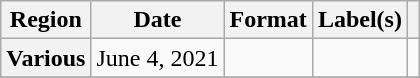<table class="wikitable plainrowheaders">
<tr>
<th scope="col">Region</th>
<th scope="col">Date</th>
<th scope="col">Format</th>
<th scope="col">Label(s)</th>
<th scope="col"></th>
</tr>
<tr>
<th scope="row">Various</th>
<td>June 4, 2021</td>
<td></td>
<td></td>
<td></td>
</tr>
<tr>
</tr>
</table>
